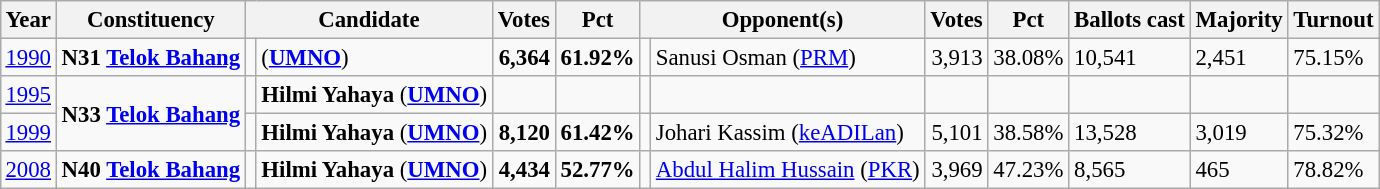<table class="wikitable" style="margin:0.5em ; font-size:95%">
<tr>
<th>Year</th>
<th>Constituency</th>
<th colspan=2>Candidate</th>
<th>Votes</th>
<th>Pct</th>
<th colspan=2>Opponent(s)</th>
<th>Votes</th>
<th>Pct</th>
<th>Ballots cast</th>
<th>Majority</th>
<th>Turnout</th>
</tr>
<tr>
<td><a href='#'>1990</a></td>
<td><strong>N31 <a href='#'>Telok Bahang</a></strong></td>
<td></td>
<td> (<a href='#'><strong>UMNO</strong></a>)</td>
<td align=right><strong>6,364</strong></td>
<td><strong>61.92%</strong></td>
<td bgcolor=></td>
<td>Sanusi Osman (<a href='#'>PRM</a>)</td>
<td align=right>3,913</td>
<td>38.08%</td>
<td>10,541</td>
<td>2,451</td>
<td>75.15%</td>
</tr>
<tr>
<td><a href='#'>1995</a></td>
<td rowspan=2><strong>N33 <a href='#'>Telok Bahang</a></strong></td>
<td></td>
<td><strong>Hilmi Yahaya</strong> (<a href='#'><strong>UMNO</strong></a>)</td>
<td align=right></td>
<td></td>
<td></td>
<td></td>
<td></td>
<td></td>
<td></td>
<td></td>
<td></td>
</tr>
<tr>
<td><a href='#'>1999</a></td>
<td></td>
<td><strong>Hilmi Yahaya</strong> (<a href='#'><strong>UMNO</strong></a>)</td>
<td align=right><strong>8,120</strong></td>
<td><strong>61.42%</strong></td>
<td></td>
<td>Johari Kassim (<a href='#'>keADILan</a>)</td>
<td align=right>5,101</td>
<td>38.58%</td>
<td>13,528</td>
<td>3,019</td>
<td>75.32%</td>
</tr>
<tr>
<td><a href='#'>2008</a></td>
<td><strong>N40 <a href='#'>Telok Bahang</a></strong></td>
<td></td>
<td><strong>Hilmi Yahaya</strong> (<a href='#'><strong>UMNO</strong></a>)</td>
<td align=right><strong>4,434</strong></td>
<td><strong>52.77%</strong></td>
<td></td>
<td><a href='#'>Abdul Halim Hussain</a> (<a href='#'>PKR</a>)</td>
<td align=right>3,969</td>
<td>47.23%</td>
<td>8,565</td>
<td>465</td>
<td>78.82%</td>
</tr>
</table>
